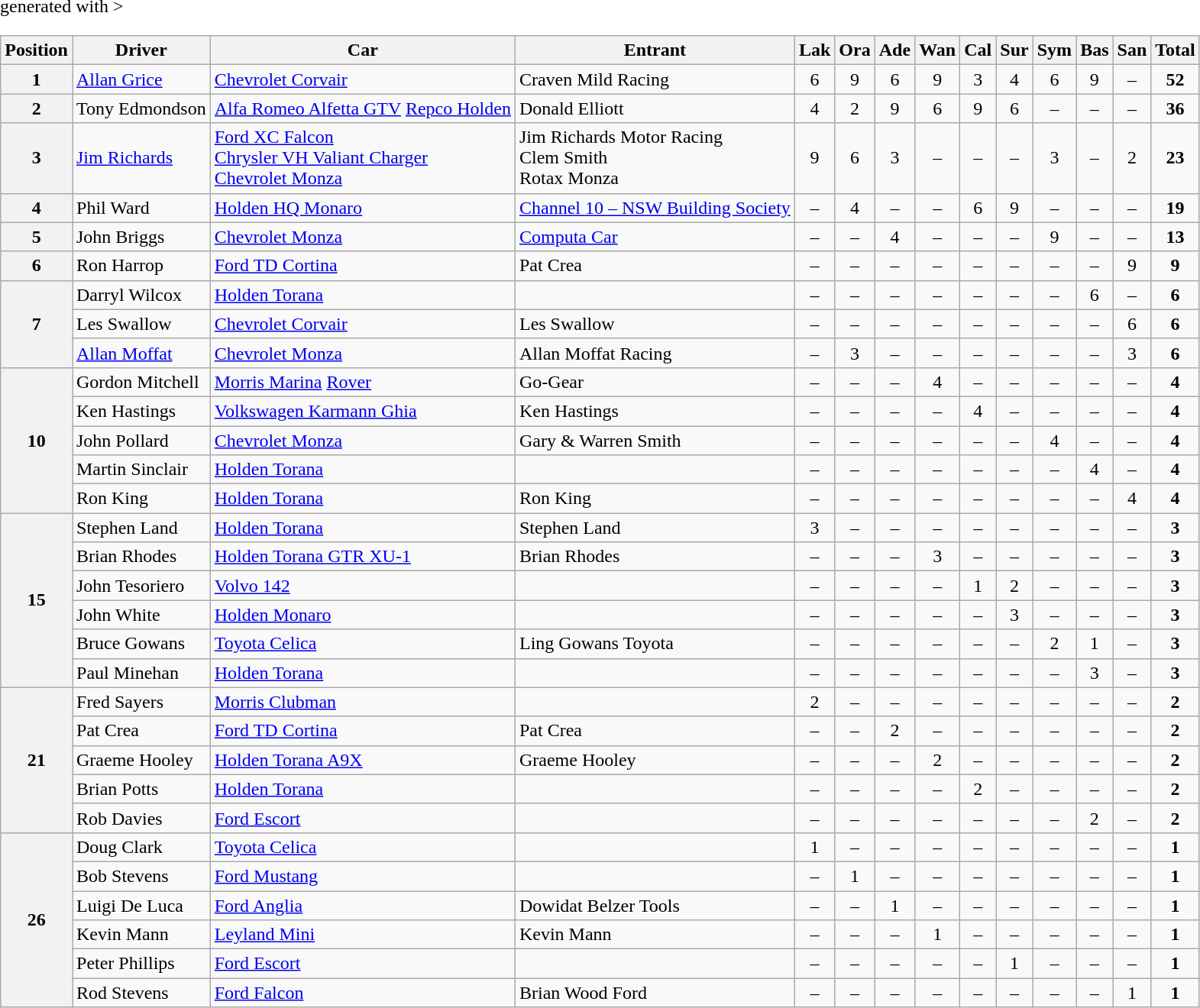<table class="wikitable" <hiddentext>generated with >
<tr style="font-weight:bold">
<th>Position</th>
<th>Driver</th>
<th>Car</th>
<th>Entrant</th>
<th>Lak</th>
<th>Ora</th>
<th>Ade</th>
<th>Wan</th>
<th>Cal</th>
<th>Sur</th>
<th>Sym</th>
<th>Bas</th>
<th>San</th>
<th>Total</th>
</tr>
<tr>
<th>1</th>
<td><a href='#'>Allan Grice</a></td>
<td><a href='#'>Chevrolet Corvair</a></td>
<td>Craven Mild Racing</td>
<td align="center">6</td>
<td align="center">9</td>
<td align="center">6</td>
<td align="center">9</td>
<td align="center">3</td>
<td align="center">4</td>
<td align="center">6</td>
<td align="center">9</td>
<td align="center">–</td>
<td align="center"><strong>52</strong></td>
</tr>
<tr>
<th>2</th>
<td>Tony Edmondson</td>
<td><a href='#'>Alfa Romeo Alfetta GTV</a> <a href='#'>Repco Holden</a></td>
<td>Donald Elliott</td>
<td align="center">4</td>
<td align="center">2</td>
<td align="center">9</td>
<td align="center">6</td>
<td align="center">9</td>
<td align="center">6</td>
<td align="center">–</td>
<td align="center">–</td>
<td align="center">–</td>
<td align="center"><strong>36</strong></td>
</tr>
<tr>
<th>3</th>
<td><a href='#'>Jim Richards</a></td>
<td><a href='#'>Ford XC Falcon</a><br><a href='#'>Chrysler VH Valiant Charger</a><br><a href='#'>Chevrolet Monza</a></td>
<td>Jim Richards Motor Racing <br> Clem Smith <br> Rotax Monza</td>
<td align="center">9</td>
<td align="center">6</td>
<td align="center">3</td>
<td align="center">–</td>
<td align="center">–</td>
<td align="center">–</td>
<td align="center">3</td>
<td align="center">–</td>
<td align="center">2</td>
<td align="center"><strong>23</strong></td>
</tr>
<tr>
<th>4</th>
<td>Phil Ward</td>
<td><a href='#'>Holden HQ Monaro</a></td>
<td><a href='#'>Channel 10 – NSW Building Society</a></td>
<td align="center">–</td>
<td align="center">4</td>
<td align="center">–</td>
<td align="center">–</td>
<td align="center">6</td>
<td align="center">9</td>
<td align="center">–</td>
<td align="center">–</td>
<td align="center">–</td>
<td align="center"><strong>19</strong></td>
</tr>
<tr>
<th>5</th>
<td>John Briggs</td>
<td><a href='#'>Chevrolet Monza</a></td>
<td><a href='#'>Computa Car</a></td>
<td align="center">–</td>
<td align="center">–</td>
<td align="center">4</td>
<td align="center">–</td>
<td align="center">–</td>
<td align="center">–</td>
<td align="center">9</td>
<td align="center">–</td>
<td align="center">–</td>
<td align="center"><strong>13</strong></td>
</tr>
<tr>
<th>6</th>
<td>Ron Harrop</td>
<td><a href='#'>Ford TD Cortina</a></td>
<td>Pat Crea</td>
<td align="center">–</td>
<td align="center">–</td>
<td align="center">–</td>
<td align="center">–</td>
<td align="center">–</td>
<td align="center">–</td>
<td align="center">–</td>
<td align="center">–</td>
<td align="center">9</td>
<td align="center"><strong>9</strong></td>
</tr>
<tr>
<th rowspan=3>7</th>
<td>Darryl Wilcox</td>
<td><a href='#'>Holden Torana</a></td>
<td> </td>
<td align="center">–</td>
<td align="center">–</td>
<td align="center">–</td>
<td align="center">–</td>
<td align="center">–</td>
<td align="center">–</td>
<td align="center">–</td>
<td align="center">6</td>
<td align="center">–</td>
<td align="center"><strong>6</strong></td>
</tr>
<tr>
<td>Les Swallow</td>
<td><a href='#'>Chevrolet Corvair</a></td>
<td>Les Swallow</td>
<td align="center">–</td>
<td align="center">–</td>
<td align="center">–</td>
<td align="center">–</td>
<td align="center">–</td>
<td align="center">–</td>
<td align="center">–</td>
<td align="center">–</td>
<td align="center">6</td>
<td align="center"><strong>6</strong></td>
</tr>
<tr>
<td><a href='#'>Allan Moffat</a></td>
<td><a href='#'>Chevrolet Monza</a></td>
<td>Allan Moffat Racing</td>
<td align="center">–</td>
<td align="center">3</td>
<td align="center">–</td>
<td align="center">–</td>
<td align="center">–</td>
<td align="center">–</td>
<td align="center">–</td>
<td align="center">–</td>
<td align="center">3</td>
<td align="center"><strong>6</strong></td>
</tr>
<tr>
<th rowspan=5>10</th>
<td>Gordon Mitchell</td>
<td><a href='#'>Morris Marina</a> <a href='#'>Rover</a></td>
<td>Go-Gear</td>
<td align="center">–</td>
<td align="center">–</td>
<td align="center">–</td>
<td align="center">4</td>
<td align="center">–</td>
<td align="center">–</td>
<td align="center">–</td>
<td align="center">–</td>
<td align="center">–</td>
<td align="center"><strong>4</strong></td>
</tr>
<tr>
<td>Ken Hastings</td>
<td><a href='#'>Volkswagen Karmann Ghia</a></td>
<td>Ken Hastings</td>
<td align="center">–</td>
<td align="center">–</td>
<td align="center">–</td>
<td align="center">–</td>
<td align="center">4</td>
<td align="center">–</td>
<td align="center">–</td>
<td align="center">–</td>
<td align="center">–</td>
<td align="center"><strong>4</strong></td>
</tr>
<tr>
<td>John Pollard</td>
<td><a href='#'>Chevrolet Monza</a></td>
<td>Gary & Warren Smith</td>
<td align="center">–</td>
<td align="center">–</td>
<td align="center">–</td>
<td align="center">–</td>
<td align="center">–</td>
<td align="center">–</td>
<td align="center">4</td>
<td align="center">–</td>
<td align="center">–</td>
<td align="center"><strong>4</strong></td>
</tr>
<tr>
<td>Martin Sinclair</td>
<td><a href='#'>Holden Torana</a></td>
<td> </td>
<td align="center">–</td>
<td align="center">–</td>
<td align="center">–</td>
<td align="center">–</td>
<td align="center">–</td>
<td align="center">–</td>
<td align="center">–</td>
<td align="center">4</td>
<td align="center">–</td>
<td align="center"><strong>4</strong></td>
</tr>
<tr>
<td>Ron King</td>
<td><a href='#'>Holden Torana</a></td>
<td>Ron King</td>
<td align="center">–</td>
<td align="center">–</td>
<td align="center">–</td>
<td align="center">–</td>
<td align="center">–</td>
<td align="center">–</td>
<td align="center">–</td>
<td align="center">–</td>
<td align="center">4</td>
<td align="center"><strong>4</strong></td>
</tr>
<tr>
<th rowspan=6>15</th>
<td>Stephen Land</td>
<td><a href='#'>Holden Torana</a></td>
<td>Stephen Land</td>
<td align="center">3</td>
<td align="center">–</td>
<td align="center">–</td>
<td align="center">–</td>
<td align="center">–</td>
<td align="center">–</td>
<td align="center">–</td>
<td align="center">–</td>
<td align="center">–</td>
<td align="center"><strong>3</strong></td>
</tr>
<tr>
<td>Brian Rhodes</td>
<td><a href='#'>Holden Torana GTR XU-1</a></td>
<td>Brian Rhodes</td>
<td align="center">–</td>
<td align="center">–</td>
<td align="center">–</td>
<td align="center">3</td>
<td align="center">–</td>
<td align="center">–</td>
<td align="center">–</td>
<td align="center">–</td>
<td align="center">–</td>
<td align="center"><strong>3</strong></td>
</tr>
<tr>
<td>John Tesoriero</td>
<td><a href='#'>Volvo 142</a></td>
<td> </td>
<td align="center">–</td>
<td align="center">–</td>
<td align="center">–</td>
<td align="center">–</td>
<td align="center">1</td>
<td align="center">2</td>
<td align="center">–</td>
<td align="center">–</td>
<td align="center">–</td>
<td align="center"><strong>3</strong></td>
</tr>
<tr>
<td>John White</td>
<td><a href='#'>Holden Monaro</a></td>
<td> </td>
<td align="center">–</td>
<td align="center">–</td>
<td align="center">–</td>
<td align="center">–</td>
<td align="center">–</td>
<td align="center">3</td>
<td align="center">–</td>
<td align="center">–</td>
<td align="center">–</td>
<td align="center"><strong>3</strong></td>
</tr>
<tr>
<td>Bruce Gowans</td>
<td><a href='#'>Toyota Celica</a></td>
<td>Ling Gowans Toyota</td>
<td align="center">–</td>
<td align="center">–</td>
<td align="center">–</td>
<td align="center">–</td>
<td align="center">–</td>
<td align="center">–</td>
<td align="center">2</td>
<td align="center">1</td>
<td align="center">–</td>
<td align="center"><strong>3</strong></td>
</tr>
<tr>
<td>Paul Minehan</td>
<td><a href='#'>Holden Torana</a></td>
<td> </td>
<td align="center">–</td>
<td align="center">–</td>
<td align="center">–</td>
<td align="center">–</td>
<td align="center">–</td>
<td align="center">–</td>
<td align="center">–</td>
<td align="center">3</td>
<td align="center">–</td>
<td align="center"><strong>3</strong></td>
</tr>
<tr>
<th rowspan=5>21</th>
<td>Fred Sayers</td>
<td><a href='#'>Morris Clubman</a></td>
<td> </td>
<td align="center">2</td>
<td align="center">–</td>
<td align="center">–</td>
<td align="center">–</td>
<td align="center">–</td>
<td align="center">–</td>
<td align="center">–</td>
<td align="center">–</td>
<td align="center">–</td>
<td align="center"><strong>2</strong></td>
</tr>
<tr>
<td>Pat Crea</td>
<td><a href='#'>Ford TD Cortina</a></td>
<td>Pat Crea</td>
<td align="center">–</td>
<td align="center">–</td>
<td align="center">2</td>
<td align="center">–</td>
<td align="center">–</td>
<td align="center">–</td>
<td align="center">–</td>
<td align="center">–</td>
<td align="center">–</td>
<td align="center"><strong>2</strong></td>
</tr>
<tr>
<td>Graeme Hooley</td>
<td><a href='#'>Holden Torana A9X</a></td>
<td>Graeme Hooley</td>
<td align="center">–</td>
<td align="center">–</td>
<td align="center">–</td>
<td align="center">2</td>
<td align="center">–</td>
<td align="center">–</td>
<td align="center">–</td>
<td align="center">–</td>
<td align="center">–</td>
<td align="center"><strong>2</strong></td>
</tr>
<tr>
<td>Brian Potts</td>
<td><a href='#'>Holden Torana</a></td>
<td> </td>
<td align="center">–</td>
<td align="center">–</td>
<td align="center">–</td>
<td align="center">–</td>
<td align="center">2</td>
<td align="center">–</td>
<td align="center">–</td>
<td align="center">–</td>
<td align="center">–</td>
<td align="center"><strong>2</strong></td>
</tr>
<tr>
<td>Rob Davies</td>
<td><a href='#'>Ford Escort</a></td>
<td> </td>
<td align="center">–</td>
<td align="center">–</td>
<td align="center">–</td>
<td align="center">–</td>
<td align="center">–</td>
<td align="center">–</td>
<td align="center">–</td>
<td align="center">2</td>
<td align="center">–</td>
<td align="center"><strong>2</strong></td>
</tr>
<tr>
<th rowspan=6>26</th>
<td>Doug Clark</td>
<td><a href='#'>Toyota Celica</a></td>
<td> </td>
<td align="center">1</td>
<td align="center">–</td>
<td align="center">–</td>
<td align="center">–</td>
<td align="center">–</td>
<td align="center">–</td>
<td align="center">–</td>
<td align="center">–</td>
<td align="center">–</td>
<td align="center"><strong>1</strong></td>
</tr>
<tr>
<td>Bob Stevens</td>
<td><a href='#'>Ford Mustang</a></td>
<td> </td>
<td align="center">–</td>
<td align="center">1</td>
<td align="center">–</td>
<td align="center">–</td>
<td align="center">–</td>
<td align="center">–</td>
<td align="center">–</td>
<td align="center">–</td>
<td align="center">–</td>
<td align="center"><strong>1</strong></td>
</tr>
<tr>
<td>Luigi De Luca</td>
<td><a href='#'>Ford Anglia</a></td>
<td>Dowidat Belzer Tools</td>
<td align="center">–</td>
<td align="center">–</td>
<td align="center">1</td>
<td align="center">–</td>
<td align="center">–</td>
<td align="center">–</td>
<td align="center">–</td>
<td align="center">–</td>
<td align="center">–</td>
<td align="center"><strong>1</strong></td>
</tr>
<tr>
<td>Kevin Mann</td>
<td><a href='#'>Leyland Mini</a></td>
<td>Kevin Mann</td>
<td align="center">–</td>
<td align="center">–</td>
<td align="center">–</td>
<td align="center">1</td>
<td align="center">–</td>
<td align="center">–</td>
<td align="center">–</td>
<td align="center">–</td>
<td align="center">–</td>
<td align="center"><strong>1</strong></td>
</tr>
<tr>
<td>Peter Phillips</td>
<td><a href='#'>Ford Escort</a></td>
<td> </td>
<td align="center">–</td>
<td align="center">–</td>
<td align="center">–</td>
<td align="center">–</td>
<td align="center">–</td>
<td align="center">1</td>
<td align="center">–</td>
<td align="center">–</td>
<td align="center">–</td>
<td align="center"><strong>1</strong></td>
</tr>
<tr>
<td>Rod Stevens</td>
<td><a href='#'>Ford Falcon</a></td>
<td>Brian Wood Ford</td>
<td align="center">–</td>
<td align="center">–</td>
<td align="center">–</td>
<td align="center">–</td>
<td align="center">–</td>
<td align="center">–</td>
<td align="center">–</td>
<td align="center">–</td>
<td align="center">1</td>
<td align="center"><strong>1</strong></td>
</tr>
</table>
